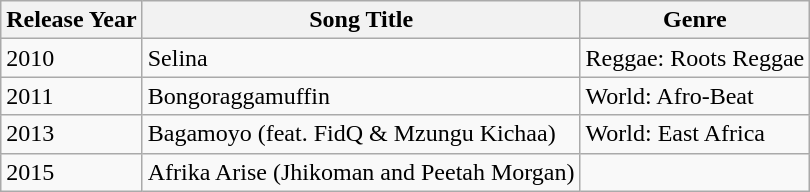<table class="wikitable sortable">
<tr>
<th>Release Year</th>
<th>Song Title</th>
<th>Genre</th>
</tr>
<tr>
<td>2010</td>
<td>Selina</td>
<td>Reggae: Roots Reggae</td>
</tr>
<tr>
<td>2011</td>
<td>Bongoraggamuffin</td>
<td>World: Afro-Beat</td>
</tr>
<tr>
<td>2013</td>
<td>Bagamoyo (feat. FidQ & Mzungu Kichaa)</td>
<td>World: East Africa</td>
</tr>
<tr>
<td>2015</td>
<td>Afrika Arise (Jhikoman and Peetah Morgan)</td>
<td> </td>
</tr>
</table>
